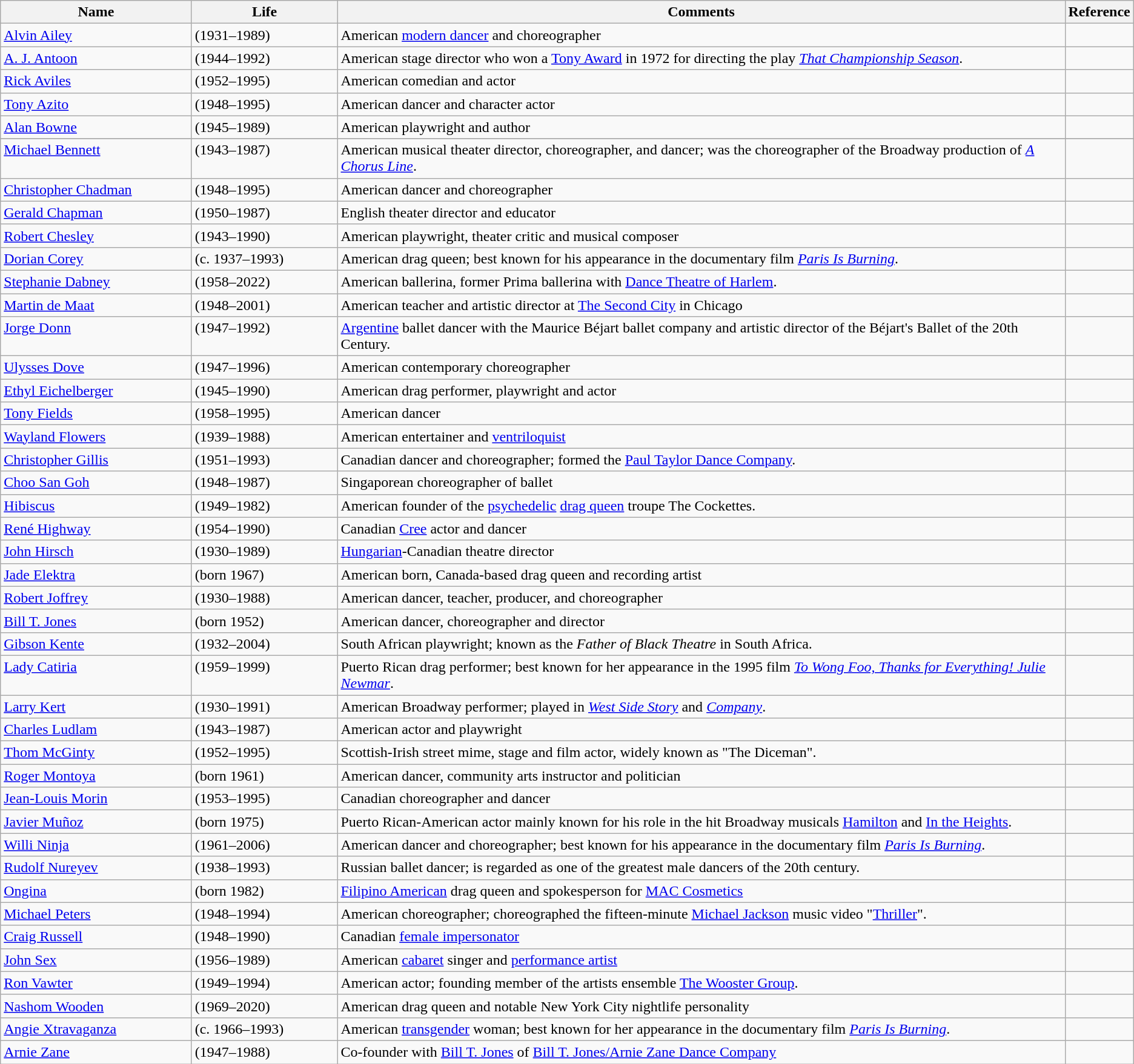<table class=wikitable>
<tr>
<th style="width:17%;">Name</th>
<th style="width:13%;">Life</th>
<th style="width:65%;">Comments</th>
<th style="width:5%;">Reference</th>
</tr>
<tr valign="top">
<td><a href='#'>Alvin Ailey</a></td>
<td>(1931–1989)</td>
<td>American <a href='#'>modern dancer</a> and choreographer</td>
<td></td>
</tr>
<tr valign="top">
<td><a href='#'>A. J. Antoon</a></td>
<td>(1944–1992)</td>
<td>American stage director who won a <a href='#'>Tony Award</a> in 1972 for directing the play <em><a href='#'>That Championship Season</a></em>.</td>
<td></td>
</tr>
<tr valign="top">
<td><a href='#'>Rick Aviles</a></td>
<td>(1952–1995)</td>
<td>American comedian and actor</td>
<td></td>
</tr>
<tr valign="top">
<td><a href='#'>Tony Azito</a></td>
<td>(1948–1995)</td>
<td>American dancer and character actor</td>
<td></td>
</tr>
<tr valign="top">
<td><a href='#'>Alan Bowne</a></td>
<td>(1945–1989)</td>
<td>American playwright and author</td>
<td></td>
</tr>
<tr valign="top">
</tr>
<tr valign="top">
<td><a href='#'>Michael Bennett</a></td>
<td>(1943–1987)</td>
<td>American musical theater director, choreographer, and dancer; was the choreographer of the Broadway production of <em><a href='#'>A Chorus Line</a></em>.</td>
<td></td>
</tr>
<tr valign="top">
<td><a href='#'>Christopher Chadman</a></td>
<td>(1948–1995)</td>
<td>American dancer and choreographer</td>
<td></td>
</tr>
<tr valign="top">
<td><a href='#'>Gerald Chapman</a></td>
<td>(1950–1987)</td>
<td>English theater director and educator</td>
<td></td>
</tr>
<tr valign="top">
<td><a href='#'>Robert Chesley</a></td>
<td>(1943–1990)</td>
<td>American playwright, theater critic and musical composer</td>
<td></td>
</tr>
<tr valign="top">
<td><a href='#'>Dorian Corey</a></td>
<td>(c. 1937–1993)</td>
<td>American drag queen; best known for his appearance in the documentary film <em><a href='#'>Paris Is Burning</a></em>.</td>
<td></td>
</tr>
<tr valign="top">
<td><a href='#'>Stephanie Dabney</a></td>
<td>(1958–2022)</td>
<td>American ballerina, former Prima ballerina with <a href='#'>Dance Theatre of Harlem</a>.</td>
<td></td>
</tr>
<tr valign="top">
<td><a href='#'>Martin de Maat</a></td>
<td>(1948–2001)</td>
<td>American teacher and artistic director at <a href='#'>The Second City</a> in Chicago</td>
<td></td>
</tr>
<tr valign="top">
<td><a href='#'>Jorge Donn</a></td>
<td>(1947–1992)</td>
<td><a href='#'>Argentine</a> ballet dancer with the Maurice Béjart ballet company and artistic director of the Béjart's Ballet of the 20th Century.</td>
<td></td>
</tr>
<tr valign="top">
<td><a href='#'>Ulysses Dove</a></td>
<td>(1947–1996)</td>
<td>American contemporary choreographer</td>
<td></td>
</tr>
<tr valign="top">
<td><a href='#'>Ethyl Eichelberger</a></td>
<td>(1945–1990)</td>
<td>American drag performer, playwright and actor</td>
<td></td>
</tr>
<tr>
<td><a href='#'>Tony Fields</a></td>
<td>(1958–1995)</td>
<td>American dancer</td>
<td></td>
</tr>
<tr valign="top">
<td><a href='#'>Wayland Flowers</a></td>
<td>(1939–1988)</td>
<td>American entertainer and <a href='#'>ventriloquist</a></td>
<td></td>
</tr>
<tr valign="top">
<td><a href='#'>Christopher Gillis</a></td>
<td>(1951–1993)</td>
<td>Canadian dancer and choreographer; formed the <a href='#'>Paul Taylor Dance Company</a>.</td>
<td></td>
</tr>
<tr valign="top">
<td><a href='#'>Choo San Goh</a></td>
<td>(1948–1987)</td>
<td>Singaporean choreographer of ballet</td>
<td></td>
</tr>
<tr valign="top">
<td><a href='#'>Hibiscus</a></td>
<td>(1949–1982)</td>
<td>American founder of the <a href='#'>psychedelic</a> <a href='#'>drag queen</a> troupe The Cockettes.</td>
<td></td>
</tr>
<tr valign="top">
<td><a href='#'>René Highway</a></td>
<td>(1954–1990)</td>
<td>Canadian <a href='#'>Cree</a> actor and dancer</td>
<td></td>
</tr>
<tr valign="top">
<td><a href='#'>John Hirsch</a></td>
<td>(1930–1989)</td>
<td><a href='#'>Hungarian</a>-Canadian theatre director</td>
<td></td>
</tr>
<tr valign="top">
<td><a href='#'>Jade Elektra</a></td>
<td>(born 1967)</td>
<td>American born, Canada-based drag queen and recording artist</td>
<td></td>
</tr>
<tr valign="top">
<td><a href='#'>Robert Joffrey</a></td>
<td>(1930–1988)</td>
<td>American dancer, teacher, producer, and choreographer</td>
<td></td>
</tr>
<tr valign="top">
<td><a href='#'>Bill T. Jones</a></td>
<td>(born 1952)</td>
<td>American dancer, choreographer and director</td>
<td></td>
</tr>
<tr valign="top">
<td><a href='#'>Gibson Kente</a></td>
<td>(1932–2004)</td>
<td>South African playwright; known as the <em>Father of Black Theatre</em> in South Africa.</td>
<td></td>
</tr>
<tr valign="top">
<td><a href='#'>Lady Catiria</a></td>
<td>(1959–1999)</td>
<td>Puerto Rican drag performer; best known for her appearance in the 1995 film <em><a href='#'>To Wong Foo, Thanks for Everything! Julie Newmar</a></em>.</td>
<td></td>
</tr>
<tr valign="top">
<td><a href='#'>Larry Kert</a></td>
<td>(1930–1991)</td>
<td>American Broadway performer; played in <em><a href='#'>West Side Story</a></em> and <em><a href='#'>Company</a></em>.</td>
<td></td>
</tr>
<tr valign="top">
<td><a href='#'>Charles Ludlam</a></td>
<td>(1943–1987)</td>
<td>American actor and playwright</td>
<td></td>
</tr>
<tr valign="top">
<td><a href='#'>Thom McGinty</a></td>
<td>(1952–1995)</td>
<td>Scottish-Irish street mime, stage and film actor, widely known as "The Diceman".</td>
<td></td>
</tr>
<tr valign="top">
<td><a href='#'>Roger Montoya</a></td>
<td>(born 1961)</td>
<td>American dancer, community arts instructor and politician</td>
<td></td>
</tr>
<tr valign="top">
<td><a href='#'>Jean-Louis Morin</a></td>
<td>(1953–1995)</td>
<td>Canadian choreographer and dancer</td>
<td></td>
</tr>
<tr valign="top">
<td><a href='#'>Javier Muñoz</a></td>
<td>(born 1975)</td>
<td>Puerto Rican-American actor mainly known for his role in the hit Broadway musicals <a href='#'>Hamilton</a> and <a href='#'>In the Heights</a>.</td>
<td></td>
</tr>
<tr valign="top">
<td><a href='#'>Willi Ninja</a></td>
<td>(1961–2006)</td>
<td>American dancer and choreographer; best known for his appearance in the documentary film <em><a href='#'>Paris Is Burning</a></em>.</td>
<td></td>
</tr>
<tr valign="top">
<td><a href='#'>Rudolf Nureyev</a></td>
<td>(1938–1993)</td>
<td>Russian ballet dancer; is regarded as one of the greatest male dancers of the 20th century.</td>
<td></td>
</tr>
<tr valign="top">
<td><a href='#'>Ongina</a></td>
<td>(born 1982)</td>
<td><a href='#'>Filipino American</a> drag queen and spokesperson for <a href='#'>MAC Cosmetics</a></td>
<td></td>
</tr>
<tr valign="top">
<td><a href='#'>Michael Peters</a></td>
<td>(1948–1994)</td>
<td>American choreographer; choreographed the fifteen-minute <a href='#'>Michael Jackson</a> music video "<a href='#'>Thriller</a>".</td>
<td></td>
</tr>
<tr valign="top">
<td><a href='#'>Craig Russell</a></td>
<td>(1948–1990)</td>
<td>Canadian <a href='#'>female impersonator</a></td>
<td></td>
</tr>
<tr valign="top">
<td><a href='#'>John Sex</a></td>
<td>(1956–1989)</td>
<td>American <a href='#'>cabaret</a> singer and <a href='#'>performance artist</a></td>
<td></td>
</tr>
<tr valign="top">
<td><a href='#'>Ron Vawter</a></td>
<td>(1949–1994)</td>
<td>American actor; founding member of the artists ensemble <a href='#'>The Wooster Group</a>.</td>
<td></td>
</tr>
<tr valign="top">
<td><a href='#'>Nashom Wooden</a></td>
<td>(1969–2020)</td>
<td>American drag queen and notable New York City nightlife personality</td>
<td></td>
</tr>
<tr valign="top">
<td><a href='#'>Angie Xtravaganza</a></td>
<td>(c. 1966–1993)</td>
<td>American <a href='#'>transgender</a> woman; best known for her appearance in the documentary film <em><a href='#'>Paris Is Burning</a></em>.</td>
<td></td>
</tr>
<tr valign="top">
<td><a href='#'>Arnie Zane</a></td>
<td>(1947–1988)</td>
<td>Co-founder with <a href='#'>Bill T. Jones</a> of <a href='#'>Bill T. Jones/Arnie Zane Dance Company</a></td>
<td></td>
</tr>
</table>
